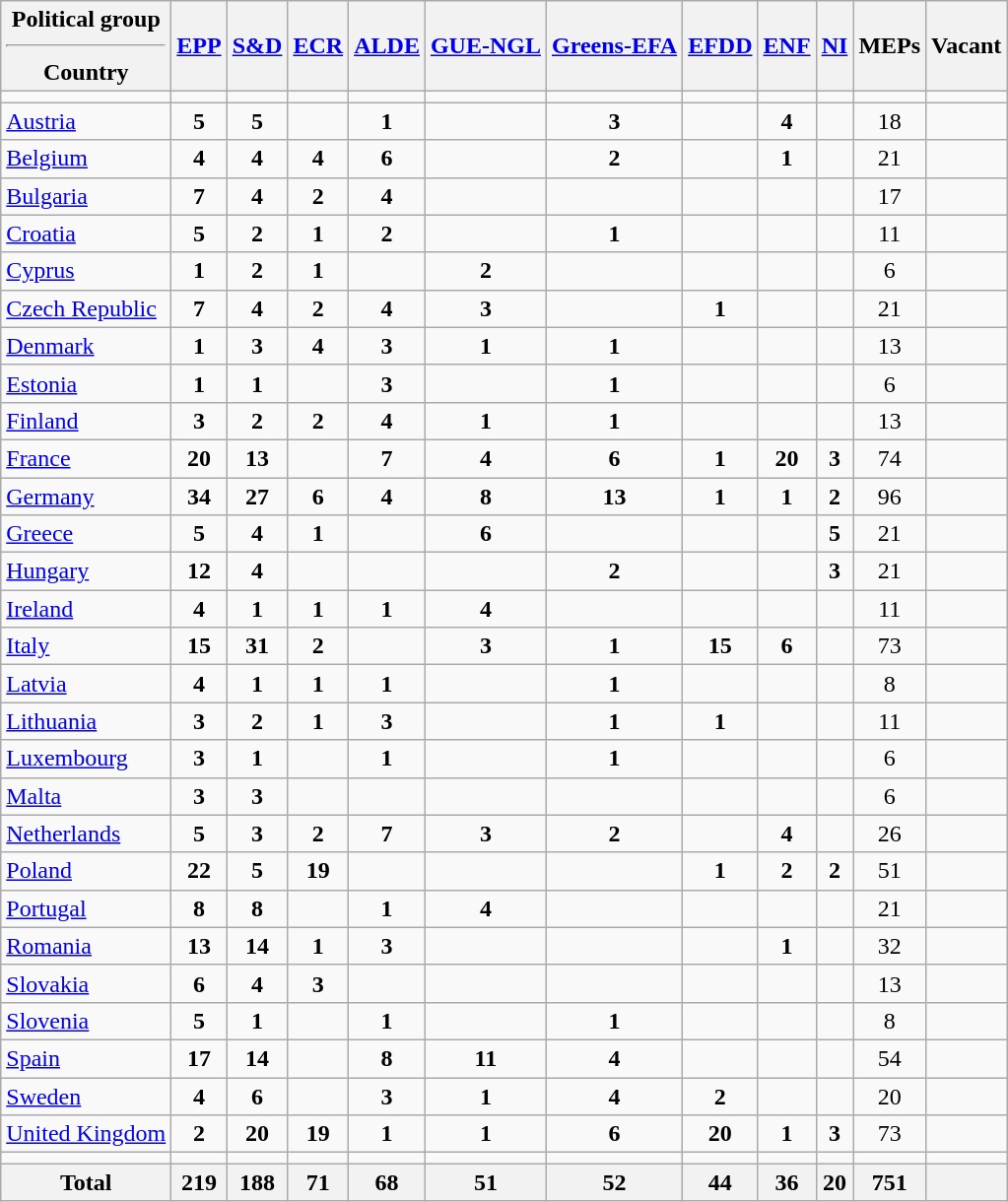<table class="wikitable sortable" style="text-align:center">
<tr>
<th>Political group<hr>Country</th>
<th bgcolor=><a href='#'>EPP</a></th>
<th bgcolor=><a href='#'>S&D</a></th>
<th bgcolor=><a href='#'>ECR</a></th>
<th bgcolor=><a href='#'>ALDE</a></th>
<th bgcolor=><a href='#'>GUE-NGL</a></th>
<th bgcolor=><a href='#'>Greens-EFA</a></th>
<th bgcolor=><a href='#'>EFDD</a></th>
<th bgcolor=><a href='#'>ENF</a></th>
<th bgcolor=><a href='#'>NI</a></th>
<th>MEPs</th>
<th>Vacant<br></th>
</tr>
<tr>
<td></td>
<td bgcolor=></td>
<td bgcolor=></td>
<td bgcolor=></td>
<td bgcolor=></td>
<td bgcolor=></td>
<td bgcolor=></td>
<td bgcolor=></td>
<td bgcolor=></td>
<td bgcolor=></td>
<td></td>
<td></td>
</tr>
<tr>
<td style="text-align:left"><a href='#'>Austria</a></td>
<td><strong>5</strong></td>
<td><strong>5</strong></td>
<td></td>
<td><strong>1</strong></td>
<td></td>
<td><strong>3</strong></td>
<td></td>
<td><strong>4</strong></td>
<td></td>
<td>18</td>
<td></td>
</tr>
<tr>
<td style="text-align:left"><a href='#'>Belgium</a></td>
<td><strong>4</strong></td>
<td><strong>4</strong></td>
<td><strong>4</strong></td>
<td><strong>6</strong></td>
<td></td>
<td><strong>2</strong></td>
<td></td>
<td><strong>1</strong></td>
<td></td>
<td>21</td>
<td></td>
</tr>
<tr>
<td style="text-align:left"><a href='#'>Bulgaria</a></td>
<td><strong>7</strong></td>
<td><strong>4</strong></td>
<td><strong>2</strong></td>
<td><strong>4</strong></td>
<td></td>
<td></td>
<td></td>
<td></td>
<td></td>
<td>17</td>
<td></td>
</tr>
<tr>
<td style="text-align:left"><a href='#'>Croatia</a></td>
<td><strong>5</strong></td>
<td><strong>2</strong></td>
<td><strong>1</strong></td>
<td><strong>2</strong></td>
<td></td>
<td><strong>1</strong></td>
<td></td>
<td></td>
<td></td>
<td>11</td>
<td></td>
</tr>
<tr>
<td style="text-align:left"><a href='#'>Cyprus</a></td>
<td><strong>1</strong></td>
<td><strong>2</strong></td>
<td><strong>1</strong></td>
<td></td>
<td><strong>2</strong></td>
<td></td>
<td></td>
<td></td>
<td></td>
<td>6</td>
<td></td>
</tr>
<tr>
<td style="text-align:left"><a href='#'>Czech Republic</a></td>
<td><strong>7</strong></td>
<td><strong>4</strong></td>
<td><strong>2</strong></td>
<td><strong>4</strong></td>
<td><strong>3</strong></td>
<td></td>
<td><strong>1</strong></td>
<td></td>
<td></td>
<td>21</td>
<td></td>
</tr>
<tr>
<td style="text-align:left"><a href='#'>Denmark</a></td>
<td><strong>1</strong></td>
<td><strong>3</strong></td>
<td><strong>4</strong></td>
<td><strong>3</strong></td>
<td><strong>1</strong></td>
<td><strong>1</strong></td>
<td></td>
<td></td>
<td></td>
<td>13</td>
<td></td>
</tr>
<tr>
<td style="text-align:left"><a href='#'>Estonia</a></td>
<td><strong>1</strong></td>
<td><strong>1</strong></td>
<td></td>
<td><strong>3</strong></td>
<td></td>
<td><strong>1</strong></td>
<td></td>
<td></td>
<td></td>
<td>6</td>
<td></td>
</tr>
<tr>
<td style="text-align:left"><a href='#'>Finland</a></td>
<td><strong>3</strong></td>
<td><strong>2</strong></td>
<td><strong>2</strong></td>
<td><strong>4</strong></td>
<td><strong>1</strong></td>
<td><strong>1</strong></td>
<td></td>
<td></td>
<td></td>
<td>13</td>
<td></td>
</tr>
<tr>
<td style="text-align:left"><a href='#'>France</a></td>
<td><strong>20</strong></td>
<td><strong>13</strong></td>
<td></td>
<td><strong>7</strong></td>
<td><strong>4</strong></td>
<td><strong>6</strong></td>
<td><strong>1</strong></td>
<td><strong>20</strong></td>
<td><strong>3</strong></td>
<td>74</td>
<td></td>
</tr>
<tr>
<td style="text-align:left"><a href='#'>Germany</a></td>
<td><strong>34</strong></td>
<td><strong>27</strong></td>
<td><strong>6</strong></td>
<td><strong>4</strong></td>
<td><strong>8</strong></td>
<td><strong>13</strong></td>
<td><strong>1</strong></td>
<td><strong>1</strong></td>
<td><strong>2</strong></td>
<td>96</td>
<td></td>
</tr>
<tr>
<td style="text-align:left"><a href='#'>Greece</a></td>
<td><strong>5</strong></td>
<td><strong>4</strong></td>
<td><strong>1</strong></td>
<td></td>
<td><strong>6</strong></td>
<td></td>
<td></td>
<td></td>
<td><strong>5</strong></td>
<td>21</td>
<td></td>
</tr>
<tr>
<td style="text-align:left"><a href='#'>Hungary</a></td>
<td><strong>12</strong></td>
<td><strong>4</strong></td>
<td></td>
<td></td>
<td></td>
<td><strong>2</strong></td>
<td></td>
<td></td>
<td><strong>3</strong></td>
<td>21</td>
<td></td>
</tr>
<tr>
<td style="text-align:left"><a href='#'>Ireland</a></td>
<td><strong>4</strong></td>
<td><strong>1</strong></td>
<td><strong>1</strong></td>
<td><strong>1</strong></td>
<td><strong>4</strong></td>
<td></td>
<td></td>
<td></td>
<td></td>
<td>11</td>
<td></td>
</tr>
<tr>
<td style="text-align:left"><a href='#'>Italy</a></td>
<td><strong>15</strong></td>
<td><strong>31</strong></td>
<td><strong>2</strong></td>
<td></td>
<td><strong>3</strong></td>
<td><strong>1</strong></td>
<td><strong>15</strong></td>
<td><strong>6</strong></td>
<td></td>
<td>73</td>
<td></td>
</tr>
<tr>
<td style="text-align:left"><a href='#'>Latvia</a></td>
<td><strong>4</strong></td>
<td><strong>1</strong></td>
<td><strong>1</strong></td>
<td><strong>1</strong></td>
<td></td>
<td><strong>1</strong></td>
<td></td>
<td></td>
<td></td>
<td>8</td>
<td></td>
</tr>
<tr>
<td style="text-align:left"><a href='#'>Lithuania</a></td>
<td><strong>3</strong></td>
<td><strong>2</strong></td>
<td><strong>1</strong></td>
<td><strong>3</strong></td>
<td></td>
<td><strong>1</strong></td>
<td><strong>1</strong></td>
<td></td>
<td></td>
<td>11</td>
<td></td>
</tr>
<tr>
<td style="text-align:left"><a href='#'>Luxembourg</a></td>
<td><strong>3</strong></td>
<td><strong>1</strong></td>
<td></td>
<td><strong>1</strong></td>
<td></td>
<td><strong>1</strong></td>
<td></td>
<td></td>
<td></td>
<td>6</td>
<td></td>
</tr>
<tr>
<td style="text-align:left"><a href='#'>Malta</a></td>
<td><strong>3</strong></td>
<td><strong>3</strong></td>
<td></td>
<td></td>
<td></td>
<td></td>
<td></td>
<td></td>
<td></td>
<td>6</td>
<td></td>
</tr>
<tr>
<td style="text-align:left"><a href='#'>Netherlands</a></td>
<td><strong>5</strong></td>
<td><strong>3</strong></td>
<td><strong>2</strong></td>
<td><strong>7</strong></td>
<td><strong>3</strong></td>
<td><strong>2</strong></td>
<td></td>
<td><strong>4</strong></td>
<td></td>
<td>26</td>
<td></td>
</tr>
<tr>
<td style="text-align:left"><a href='#'>Poland</a></td>
<td><strong>22</strong></td>
<td><strong>5</strong></td>
<td><strong>19</strong></td>
<td></td>
<td></td>
<td></td>
<td><strong>1</strong></td>
<td><strong>2</strong></td>
<td><strong>2</strong></td>
<td>51</td>
<td></td>
</tr>
<tr>
<td style="text-align:left"><a href='#'>Portugal</a></td>
<td><strong>8</strong></td>
<td><strong>8</strong></td>
<td></td>
<td><strong>1</strong></td>
<td><strong>4</strong></td>
<td></td>
<td></td>
<td></td>
<td></td>
<td>21</td>
<td></td>
</tr>
<tr>
<td style="text-align:left"><a href='#'>Romania</a></td>
<td><strong>13</strong></td>
<td><strong>14</strong></td>
<td><strong>1</strong></td>
<td><strong>3</strong></td>
<td></td>
<td></td>
<td></td>
<td><strong>1</strong></td>
<td></td>
<td>32</td>
<td></td>
</tr>
<tr>
<td style="text-align:left"><a href='#'>Slovakia</a></td>
<td><strong>6</strong></td>
<td><strong>4</strong></td>
<td><strong>3</strong></td>
<td></td>
<td></td>
<td></td>
<td></td>
<td></td>
<td></td>
<td>13</td>
<td></td>
</tr>
<tr>
<td style="text-align:left"><a href='#'>Slovenia</a></td>
<td><strong>5</strong></td>
<td><strong>1</strong></td>
<td></td>
<td><strong>1</strong></td>
<td></td>
<td><strong>1</strong></td>
<td></td>
<td></td>
<td></td>
<td>8</td>
<td></td>
</tr>
<tr>
<td style="text-align:left"><a href='#'>Spain</a></td>
<td><strong>17</strong></td>
<td><strong>14</strong></td>
<td></td>
<td><strong>8</strong></td>
<td><strong>11</strong></td>
<td><strong>4</strong></td>
<td></td>
<td></td>
<td></td>
<td>54</td>
<td></td>
</tr>
<tr>
<td style="text-align:left"><a href='#'>Sweden</a></td>
<td><strong>4</strong></td>
<td><strong>6</strong></td>
<td></td>
<td><strong>3</strong></td>
<td><strong>1</strong></td>
<td><strong>4</strong></td>
<td><strong>2</strong></td>
<td></td>
<td></td>
<td>20</td>
<td></td>
</tr>
<tr>
<td style="text-align:left"><a href='#'>United Kingdom</a></td>
<td><strong>2</strong></td>
<td><strong>20</strong></td>
<td><strong>19</strong></td>
<td><strong>1</strong></td>
<td><strong>1</strong></td>
<td><strong>6</strong></td>
<td><strong>20</strong></td>
<td><strong>1</strong></td>
<td><strong>3</strong></td>
<td>73</td>
<td></td>
</tr>
<tr>
<td></td>
<td bgcolor=></td>
<td bgcolor=></td>
<td bgcolor=></td>
<td bgcolor=></td>
<td bgcolor=></td>
<td bgcolor=></td>
<td bgcolor=></td>
<td bgcolor=></td>
<td bgcolor=></td>
<td></td>
<td></td>
</tr>
<tr>
<th>Total</th>
<th bgcolor=><strong>219</strong></th>
<th bgcolor=><strong>188</strong></th>
<th bgcolor=><strong>71</strong></th>
<th bgcolor=><strong>68</strong></th>
<th bgcolor=><strong>51</strong></th>
<th bgcolor=><strong>52</strong></th>
<th bgcolor=><strong>44</strong></th>
<th bgcolor=><strong>36</strong></th>
<th bgcolor=><strong>20</strong></th>
<th><strong>751</strong></th>
<th></th>
</tr>
</table>
